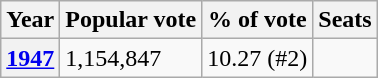<table class="wikitable">
<tr>
<th>Year</th>
<th>Popular vote</th>
<th>% of vote</th>
<th>Seats</th>
</tr>
<tr>
<th><a href='#'>1947</a></th>
<td>1,154,847</td>
<td>10.27 (#2)</td>
<td></td>
</tr>
</table>
